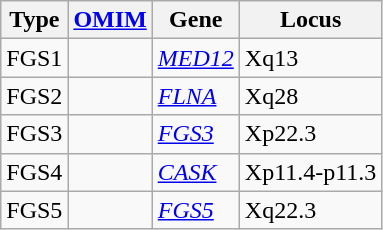<table class="wikitable">
<tr>
<th>Type</th>
<th><a href='#'>OMIM</a></th>
<th>Gene</th>
<th>Locus</th>
</tr>
<tr>
<td>FGS1</td>
<td></td>
<td><em><a href='#'>MED12</a></em></td>
<td>Xq13</td>
</tr>
<tr>
<td>FGS2</td>
<td></td>
<td><em><a href='#'>FLNA</a></em></td>
<td>Xq28</td>
</tr>
<tr>
<td>FGS3</td>
<td></td>
<td><em><a href='#'>FGS3</a></em></td>
<td>Xp22.3</td>
</tr>
<tr>
<td>FGS4</td>
<td></td>
<td><em><a href='#'>CASK</a></em></td>
<td>Xp11.4-p11.3</td>
</tr>
<tr>
<td>FGS5</td>
<td></td>
<td><em><a href='#'>FGS5</a></em></td>
<td>Xq22.3</td>
</tr>
</table>
